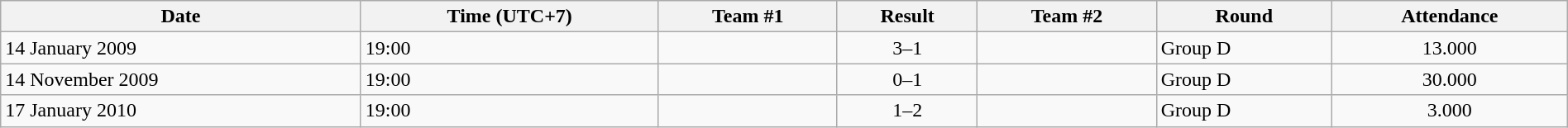<table class="wikitable" style="text-align:left; width:100%;">
<tr>
<th>Date</th>
<th>Time (UTC+7)</th>
<th>Team #1</th>
<th>Result</th>
<th>Team #2</th>
<th>Round</th>
<th>Attendance</th>
</tr>
<tr>
<td>14 January 2009</td>
<td>19:00</td>
<td></td>
<td style="text-align:center;">3–1</td>
<td></td>
<td>Group D</td>
<td style="text-align:center;">13.000</td>
</tr>
<tr>
<td>14 November 2009</td>
<td>19:00</td>
<td></td>
<td style="text-align:center;">0–1</td>
<td></td>
<td>Group D</td>
<td style="text-align:center;">30.000</td>
</tr>
<tr>
<td>17 January 2010</td>
<td>19:00</td>
<td></td>
<td style="text-align:center;">1–2</td>
<td></td>
<td>Group D</td>
<td style="text-align:center;">3.000</td>
</tr>
</table>
